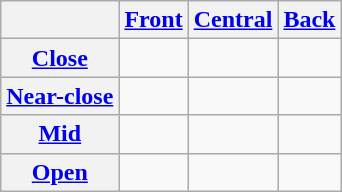<table class="wikitable" style="text-align: center;">
<tr>
<th></th>
<th><a href='#'>Front</a></th>
<th><a href='#'>Central</a></th>
<th><a href='#'>Back</a></th>
</tr>
<tr>
<th><a href='#'>Close</a></th>
<td></td>
<td></td>
<td></td>
</tr>
<tr>
<th><a href='#'>Near-close</a></th>
<td></td>
<td></td>
<td></td>
</tr>
<tr>
<th><a href='#'>Mid</a></th>
<td></td>
<td></td>
<td></td>
</tr>
<tr>
<th><a href='#'>Open</a></th>
<td></td>
<td></td>
<td></td>
</tr>
</table>
